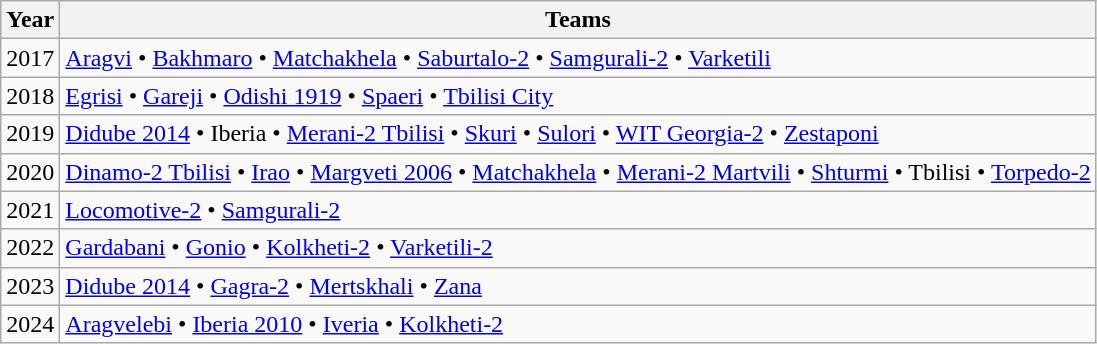<table class="wikitable">
<tr>
<th>Year</th>
<th>Teams</th>
</tr>
<tr>
<td>2017</td>
<td><a href='#'>Aragvi</a> • <a href='#'>Bakhmaro</a> • <a href='#'>Matchakhela</a> • <a href='#'>Saburtalo-2</a> • <a href='#'>Samgurali-2</a> • <a href='#'>Varketili</a></td>
</tr>
<tr>
<td>2018</td>
<td><a href='#'>Egrisi</a> • <a href='#'>Gareji</a> • <a href='#'>Odishi 1919</a> • <a href='#'>Spaeri</a> • <a href='#'>Tbilisi City</a></td>
</tr>
<tr>
<td>2019</td>
<td><a href='#'>Didube 2014</a> • Iberia • <a href='#'>Merani-2 Tbilisi</a> • <a href='#'>Skuri</a> • <a href='#'>Sulori</a> • <a href='#'>WIT Georgia-2</a> • <a href='#'>Zestaponi</a></td>
</tr>
<tr>
<td>2020</td>
<td><a href='#'>Dinamo-2 Tbilisi</a> • <a href='#'>Irao</a> • <a href='#'>Margveti 2006</a> • <a href='#'>Matchakhela</a> • <a href='#'>Merani-2 Martvili</a> • <a href='#'>Shturmi</a> • Tbilisi • <a href='#'>Torpedo-2</a></td>
</tr>
<tr>
<td>2021</td>
<td><a href='#'>Locomotive-2</a> • <a href='#'>Samgurali-2</a></td>
</tr>
<tr>
<td>2022</td>
<td><a href='#'>Gardabani</a> • <a href='#'>Gonio</a> • <a href='#'>Kolkheti-2</a> • <a href='#'>Varketili-2</a></td>
</tr>
<tr>
<td>2023</td>
<td><a href='#'>Didube 2014</a> • <a href='#'>Gagra-2</a> • <a href='#'>Mertskhali</a> • <a href='#'>Zana</a></td>
</tr>
<tr>
<td>2024</td>
<td><a href='#'>Aragvelebi</a> • <a href='#'>Iberia 2010</a> • <a href='#'>Iveria</a> • <a href='#'>Kolkheti-2</a></td>
</tr>
</table>
